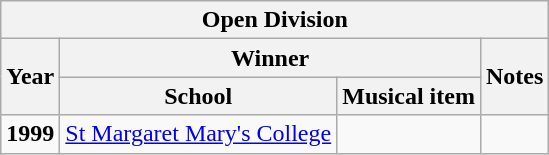<table class="wikitable sortable">
<tr>
<th colspan=8>Open Division</th>
</tr>
<tr>
<th rowspan=2>Year</th>
<th colspan=2>Winner</th>
<th rowspan=2>Notes</th>
</tr>
<tr>
<th>School</th>
<th>Musical item</th>
</tr>
<tr>
<td><strong>1999</strong></td>
<td><a href='#'>St Margaret Mary's College</a></td>
<td></td>
<td></td>
</tr>
</table>
